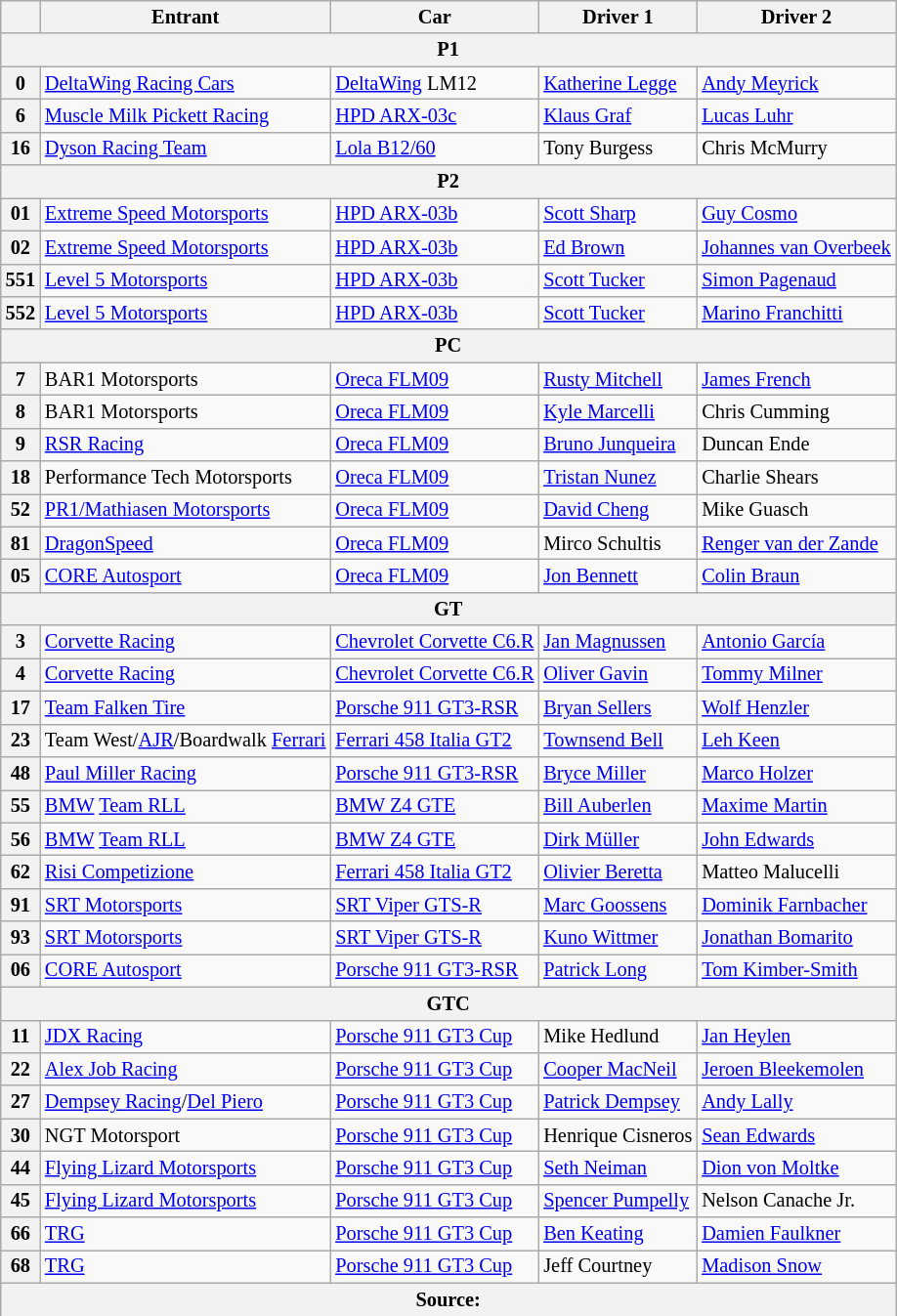<table class="wikitable" style="font-size: 85%;">
<tr>
<th></th>
<th>Entrant</th>
<th>Car</th>
<th>Driver 1</th>
<th>Driver 2</th>
</tr>
<tr>
<th colspan="5">P1</th>
</tr>
<tr>
<th>0</th>
<td> <a href='#'>DeltaWing Racing Cars</a></td>
<td><a href='#'>DeltaWing</a> LM12</td>
<td> <a href='#'>Katherine Legge</a></td>
<td> <a href='#'>Andy Meyrick</a></td>
</tr>
<tr>
<th>6</th>
<td> <a href='#'>Muscle Milk Pickett Racing</a></td>
<td><a href='#'>HPD ARX-03c</a></td>
<td> <a href='#'>Klaus Graf</a></td>
<td> <a href='#'>Lucas Luhr</a></td>
</tr>
<tr>
<th>16</th>
<td> <a href='#'>Dyson Racing Team</a></td>
<td><a href='#'>Lola B12/60</a></td>
<td> Tony Burgess</td>
<td> Chris McMurry</td>
</tr>
<tr>
<th colspan="5">P2</th>
</tr>
<tr>
<th>01</th>
<td> <a href='#'>Extreme Speed Motorsports</a></td>
<td><a href='#'>HPD ARX-03b</a></td>
<td> <a href='#'>Scott Sharp</a></td>
<td> <a href='#'>Guy Cosmo</a></td>
</tr>
<tr>
<th>02</th>
<td> <a href='#'>Extreme Speed Motorsports</a></td>
<td><a href='#'>HPD ARX-03b</a></td>
<td> <a href='#'>Ed Brown</a></td>
<td> <a href='#'>Johannes van Overbeek</a></td>
</tr>
<tr>
<th>551</th>
<td> <a href='#'>Level 5 Motorsports</a></td>
<td><a href='#'>HPD ARX-03b</a></td>
<td> <a href='#'>Scott Tucker</a></td>
<td> <a href='#'>Simon Pagenaud</a></td>
</tr>
<tr>
<th>552</th>
<td> <a href='#'>Level 5 Motorsports</a></td>
<td><a href='#'>HPD ARX-03b</a></td>
<td> <a href='#'>Scott Tucker</a></td>
<td> <a href='#'>Marino Franchitti</a></td>
</tr>
<tr>
<th colspan="5">PC</th>
</tr>
<tr>
<th>7</th>
<td> BAR1 Motorsports</td>
<td><a href='#'>Oreca FLM09</a></td>
<td> <a href='#'>Rusty Mitchell</a></td>
<td> <a href='#'>James French</a></td>
</tr>
<tr>
<th>8</th>
<td> BAR1 Motorsports</td>
<td><a href='#'>Oreca FLM09</a></td>
<td> <a href='#'>Kyle Marcelli</a></td>
<td> Chris Cumming</td>
</tr>
<tr>
<th>9</th>
<td> <a href='#'>RSR Racing</a></td>
<td><a href='#'>Oreca FLM09</a></td>
<td> <a href='#'>Bruno Junqueira</a></td>
<td> Duncan Ende</td>
</tr>
<tr>
<th>18</th>
<td> Performance Tech Motorsports</td>
<td><a href='#'>Oreca FLM09</a></td>
<td> <a href='#'>Tristan Nunez</a></td>
<td> Charlie Shears</td>
</tr>
<tr>
<th>52</th>
<td> <a href='#'>PR1/Mathiasen Motorsports</a></td>
<td><a href='#'>Oreca FLM09</a></td>
<td> <a href='#'>David Cheng</a></td>
<td> Mike Guasch</td>
</tr>
<tr>
<th>81</th>
<td> <a href='#'>DragonSpeed</a></td>
<td><a href='#'>Oreca FLM09</a></td>
<td> Mirco Schultis</td>
<td> <a href='#'>Renger van der Zande</a></td>
</tr>
<tr>
<th>05</th>
<td> <a href='#'>CORE Autosport</a></td>
<td><a href='#'>Oreca FLM09</a></td>
<td> <a href='#'>Jon Bennett</a></td>
<td> <a href='#'>Colin Braun</a></td>
</tr>
<tr>
<th colspan="5">GT</th>
</tr>
<tr>
<th>3</th>
<td> <a href='#'>Corvette Racing</a></td>
<td><a href='#'>Chevrolet Corvette C6.R</a></td>
<td> <a href='#'>Jan Magnussen</a></td>
<td> <a href='#'>Antonio García</a></td>
</tr>
<tr>
<th>4</th>
<td> <a href='#'>Corvette Racing</a></td>
<td><a href='#'>Chevrolet Corvette C6.R</a></td>
<td> <a href='#'>Oliver Gavin</a></td>
<td> <a href='#'>Tommy Milner</a></td>
</tr>
<tr>
<th>17</th>
<td> <a href='#'>Team Falken Tire</a></td>
<td><a href='#'>Porsche 911 GT3-RSR</a></td>
<td> <a href='#'>Bryan Sellers</a></td>
<td> <a href='#'>Wolf Henzler</a></td>
</tr>
<tr>
<th>23</th>
<td> Team West/<a href='#'>AJR</a>/Boardwalk <a href='#'>Ferrari</a></td>
<td><a href='#'>Ferrari 458 Italia GT2</a></td>
<td> <a href='#'>Townsend Bell</a></td>
<td> <a href='#'>Leh Keen</a></td>
</tr>
<tr>
<th>48</th>
<td> <a href='#'>Paul Miller Racing</a></td>
<td><a href='#'>Porsche 911 GT3-RSR</a></td>
<td> <a href='#'>Bryce Miller</a></td>
<td> <a href='#'>Marco Holzer</a></td>
</tr>
<tr>
<th>55</th>
<td> <a href='#'>BMW</a> <a href='#'>Team RLL</a></td>
<td><a href='#'>BMW Z4 GTE</a></td>
<td> <a href='#'>Bill Auberlen</a></td>
<td> <a href='#'>Maxime Martin</a></td>
</tr>
<tr>
<th>56</th>
<td> <a href='#'>BMW</a> <a href='#'>Team RLL</a></td>
<td><a href='#'>BMW Z4 GTE</a></td>
<td> <a href='#'>Dirk Müller</a></td>
<td> <a href='#'>John Edwards</a></td>
</tr>
<tr>
<th>62</th>
<td> <a href='#'>Risi Competizione</a></td>
<td><a href='#'>Ferrari 458 Italia GT2</a></td>
<td> <a href='#'>Olivier Beretta</a></td>
<td> Matteo Malucelli</td>
</tr>
<tr>
<th>91</th>
<td> <a href='#'>SRT Motorsports</a></td>
<td><a href='#'>SRT Viper GTS-R</a></td>
<td> <a href='#'>Marc Goossens</a></td>
<td> <a href='#'>Dominik Farnbacher</a></td>
</tr>
<tr>
<th>93</th>
<td> <a href='#'>SRT Motorsports</a></td>
<td><a href='#'>SRT Viper GTS-R</a></td>
<td> <a href='#'>Kuno Wittmer</a></td>
<td> <a href='#'>Jonathan Bomarito</a></td>
</tr>
<tr>
<th>06</th>
<td> <a href='#'>CORE Autosport</a></td>
<td><a href='#'>Porsche 911 GT3-RSR</a></td>
<td> <a href='#'>Patrick Long</a></td>
<td> <a href='#'>Tom Kimber-Smith</a></td>
</tr>
<tr>
<th colspan="5">GTC</th>
</tr>
<tr>
<th>11</th>
<td> <a href='#'>JDX Racing</a></td>
<td><a href='#'>Porsche 911 GT3 Cup</a></td>
<td> Mike Hedlund</td>
<td> <a href='#'>Jan Heylen</a></td>
</tr>
<tr>
<th>22</th>
<td> <a href='#'>Alex Job Racing</a></td>
<td><a href='#'>Porsche 911 GT3 Cup</a></td>
<td> <a href='#'>Cooper MacNeil</a></td>
<td> <a href='#'>Jeroen Bleekemolen</a></td>
</tr>
<tr>
<th>27</th>
<td> <a href='#'>Dempsey Racing</a>/<a href='#'>Del Piero</a></td>
<td><a href='#'>Porsche 911 GT3 Cup</a></td>
<td> <a href='#'>Patrick Dempsey</a></td>
<td> <a href='#'>Andy Lally</a></td>
</tr>
<tr>
<th>30</th>
<td> NGT Motorsport</td>
<td><a href='#'>Porsche 911 GT3 Cup</a></td>
<td> Henrique Cisneros</td>
<td> <a href='#'>Sean Edwards</a></td>
</tr>
<tr>
<th>44</th>
<td> <a href='#'>Flying Lizard Motorsports</a></td>
<td><a href='#'>Porsche 911 GT3 Cup</a></td>
<td> <a href='#'>Seth Neiman</a></td>
<td> <a href='#'>Dion von Moltke</a></td>
</tr>
<tr>
<th>45</th>
<td> <a href='#'>Flying Lizard Motorsports</a></td>
<td><a href='#'>Porsche 911 GT3 Cup</a></td>
<td> <a href='#'>Spencer Pumpelly</a></td>
<td> Nelson Canache Jr.</td>
</tr>
<tr>
<th>66</th>
<td> <a href='#'>TRG</a></td>
<td><a href='#'>Porsche 911 GT3 Cup</a></td>
<td> <a href='#'>Ben Keating</a></td>
<td> <a href='#'>Damien Faulkner</a></td>
</tr>
<tr>
<th>68</th>
<td> <a href='#'>TRG</a></td>
<td><a href='#'>Porsche 911 GT3 Cup</a></td>
<td> Jeff Courtney</td>
<td> <a href='#'>Madison Snow</a></td>
</tr>
<tr>
<th colspan="5">Source:</th>
</tr>
</table>
